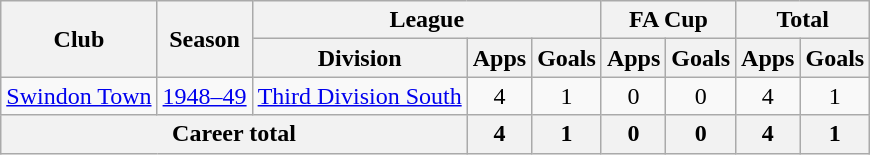<table class="wikitable" style="text-align: center;">
<tr>
<th rowspan="2">Club</th>
<th rowspan="2">Season</th>
<th colspan="3">League</th>
<th colspan="2">FA Cup</th>
<th colspan="2">Total</th>
</tr>
<tr>
<th>Division</th>
<th>Apps</th>
<th>Goals</th>
<th>Apps</th>
<th>Goals</th>
<th>Apps</th>
<th>Goals</th>
</tr>
<tr>
<td><a href='#'>Swindon Town</a></td>
<td><a href='#'>1948–49</a></td>
<td><a href='#'>Third Division South</a></td>
<td>4</td>
<td>1</td>
<td>0</td>
<td>0</td>
<td>4</td>
<td>1</td>
</tr>
<tr>
<th colspan="3">Career total</th>
<th>4</th>
<th>1</th>
<th>0</th>
<th>0</th>
<th>4</th>
<th>1</th>
</tr>
</table>
